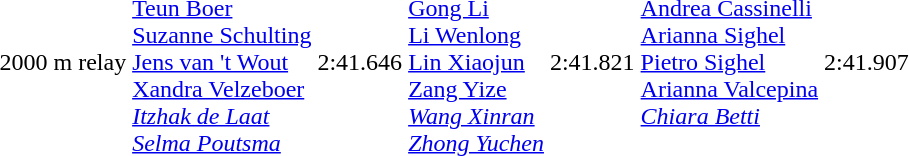<table>
<tr>
<td>2000 m relay</td>
<td valign=top><br><a href='#'>Teun Boer</a><br><a href='#'>Suzanne Schulting</a><br><a href='#'>Jens van 't Wout</a><br><a href='#'>Xandra Velzeboer</a><br><em><a href='#'>Itzhak de Laat</a><br><a href='#'>Selma Poutsma</a></em></td>
<td>2:41.646</td>
<td valign=top><br><a href='#'>Gong Li</a><br><a href='#'>Li Wenlong</a><br><a href='#'>Lin Xiaojun</a><br><a href='#'>Zang Yize</a><br><em><a href='#'>Wang Xinran</a><br><a href='#'>Zhong Yuchen</a></em></td>
<td>2:41.821</td>
<td valign=top><br><a href='#'>Andrea Cassinelli</a><br><a href='#'>Arianna Sighel</a><br><a href='#'>Pietro Sighel</a><br><a href='#'>Arianna Valcepina</a><br><em><a href='#'>Chiara Betti</a></em></td>
<td>2:41.907</td>
</tr>
</table>
